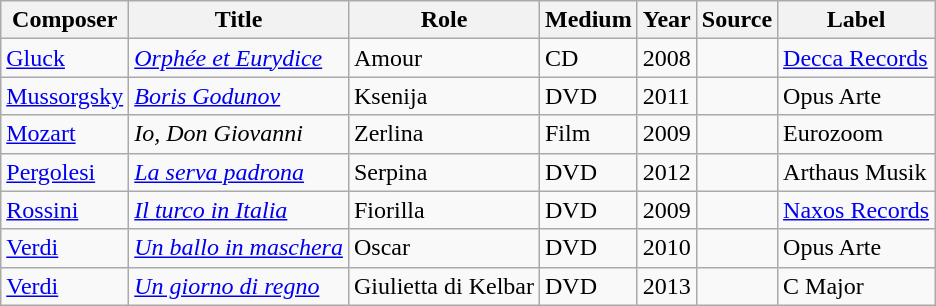<table class="wikitable sortable">
<tr>
<th>Composer</th>
<th>Title</th>
<th>Role</th>
<th>Medium</th>
<th>Year</th>
<th>Source</th>
<th>Label</th>
</tr>
<tr>
<td><a href='#'>Gluck</a></td>
<td><em><a href='#'>Orphée et Eurydice</a></em></td>
<td>Amour</td>
<td>CD</td>
<td>2008</td>
<td></td>
<td><a href='#'>Decca Records</a></td>
</tr>
<tr>
<td><a href='#'>Mussorgsky</a></td>
<td><em><a href='#'>Boris Godunov</a></em></td>
<td>Ksenija</td>
<td>DVD</td>
<td>2011</td>
<td></td>
<td>Opus Arte</td>
</tr>
<tr>
<td><a href='#'>Mozart</a></td>
<td><em>Io, Don Giovanni</em></td>
<td>Zerlina</td>
<td>Film</td>
<td>2009</td>
<td></td>
<td>Eurozoom</td>
</tr>
<tr>
<td><a href='#'>Pergolesi</a></td>
<td><em><a href='#'>La serva padrona</a></em></td>
<td>Serpina</td>
<td>DVD</td>
<td>2012</td>
<td></td>
<td>Arthaus Musik</td>
</tr>
<tr>
<td><a href='#'>Rossini</a></td>
<td><em><a href='#'>Il turco in Italia</a></em></td>
<td>Fiorilla</td>
<td>DVD</td>
<td>2009</td>
<td></td>
<td><a href='#'>Naxos Records</a></td>
</tr>
<tr>
<td><a href='#'>Verdi</a></td>
<td><em><a href='#'>Un ballo in maschera</a></em></td>
<td>Oscar</td>
<td>DVD</td>
<td>2010</td>
<td></td>
<td>Opus Arte</td>
</tr>
<tr>
<td><a href='#'>Verdi</a></td>
<td><em><a href='#'>Un giorno di regno</a></em></td>
<td>Giulietta di Kelbar</td>
<td>DVD</td>
<td>2013</td>
<td></td>
<td>C Major</td>
</tr>
</table>
